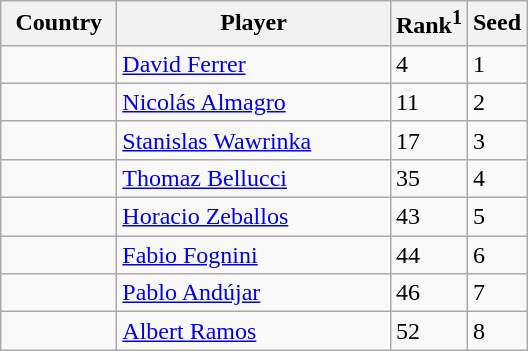<table class="sortable wikitable">
<tr>
<th width="70">Country</th>
<th width="175">Player</th>
<th>Rank<sup>1</sup></th>
<th>Seed</th>
</tr>
<tr>
<td></td>
<td><a href='#'>David Ferrer</a></td>
<td>4</td>
<td>1</td>
</tr>
<tr>
<td></td>
<td><a href='#'>Nicolás Almagro</a></td>
<td>11</td>
<td>2</td>
</tr>
<tr>
<td></td>
<td><a href='#'>Stanislas Wawrinka</a></td>
<td>17</td>
<td>3</td>
</tr>
<tr>
<td></td>
<td><a href='#'>Thomaz Bellucci</a></td>
<td>35</td>
<td>4</td>
</tr>
<tr>
<td></td>
<td><a href='#'>Horacio Zeballos</a></td>
<td>43</td>
<td>5</td>
</tr>
<tr>
<td></td>
<td><a href='#'>Fabio Fognini</a></td>
<td>44</td>
<td>6</td>
</tr>
<tr>
<td></td>
<td><a href='#'>Pablo Andújar</a></td>
<td>46</td>
<td>7</td>
</tr>
<tr>
<td></td>
<td><a href='#'>Albert Ramos</a></td>
<td>52</td>
<td>8</td>
</tr>
</table>
